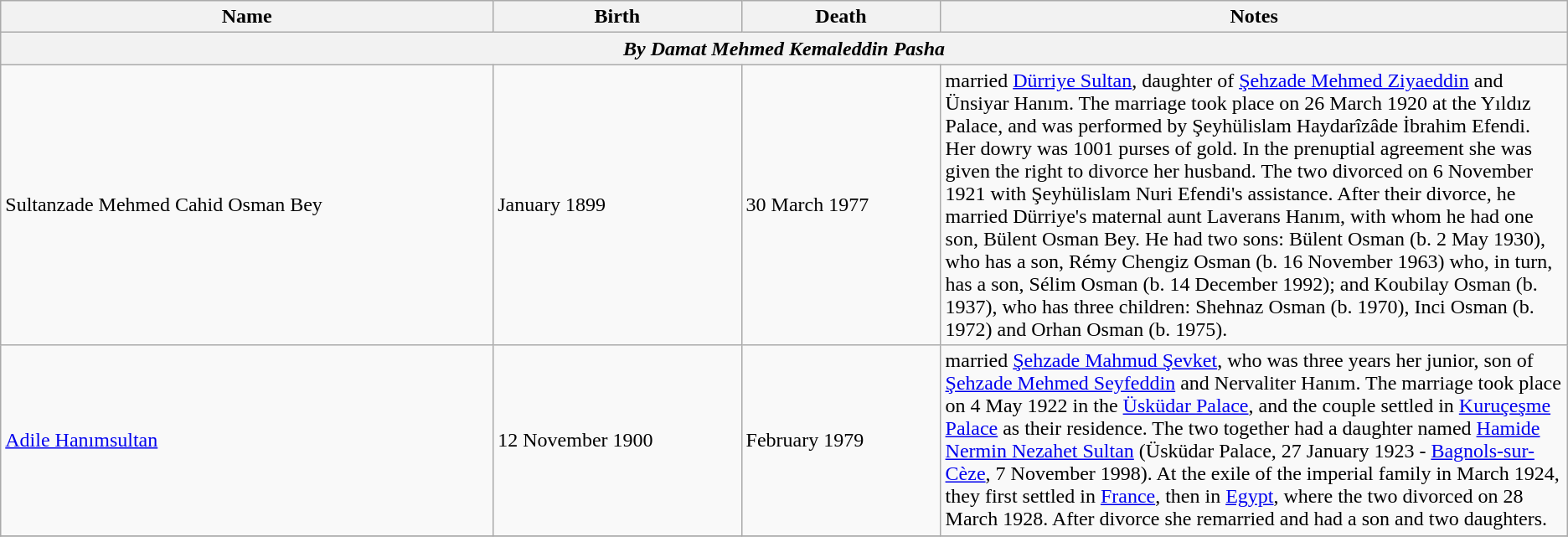<table class="wikitable">
<tr>
<th>Name</th>
<th>Birth</th>
<th>Death</th>
<th style="width:40%;">Notes</th>
</tr>
<tr>
<th colspan="4"><strong><em>By Damat Mehmed Kemaleddin Pasha</em></strong></th>
</tr>
<tr>
<td>Sultanzade Mehmed Cahid Osman Bey</td>
<td>January 1899</td>
<td>30 March 1977</td>
<td>married <a href='#'>Dürriye Sultan</a>, daughter of <a href='#'>Şehzade Mehmed Ziyaeddin</a> and Ünsiyar Hanım. The marriage took place on 26 March 1920 at the Yıldız Palace, and was performed by Şeyhülislam Haydarîzâde İbrahim Efendi. Her dowry was 1001 purses of gold. In the prenuptial agreement she was given the right to divorce her husband. The two divorced on 6 November 1921 with Şeyhülislam Nuri Efendi's assistance. After their divorce, he married Dürriye's maternal aunt Laverans Hanım, with whom he had one son, Bülent Osman Bey. He had two sons: Bülent Osman (b. 2 May 1930), who has a son, Rémy Chengiz Osman (b. 16 November 1963) who, in turn, has a son, Sélim Osman (b. 14 December 1992); and Koubilay Osman (b. 1937), who has three children: Shehnaz Osman (b. 1970), Inci Osman (b. 1972) and Orhan Osman (b. 1975).</td>
</tr>
<tr>
<td><a href='#'>Adile Hanımsultan</a></td>
<td>12 November 1900</td>
<td>February 1979</td>
<td>married <a href='#'>Şehzade Mahmud Şevket</a>, who was three years her junior, son of <a href='#'>Şehzade Mehmed Seyfeddin</a> and Nervaliter Hanım. The marriage took place on 4 May 1922 in the <a href='#'>Üsküdar Palace</a>, and the couple settled in <a href='#'>Kuruçeşme Palace</a> as their residence. The two together had a daughter named <a href='#'>Hamide Nermin Nezahet Sultan</a> (Üsküdar Palace, 27 January 1923 - <a href='#'>Bagnols-sur-Cèze</a>, 7 November 1998). At the exile of the imperial family in March 1924, they first settled in <a href='#'>France</a>, then in <a href='#'>Egypt</a>, where the two divorced on 28 March 1928. After divorce she remarried and had a son and two daughters.</td>
</tr>
<tr>
</tr>
</table>
